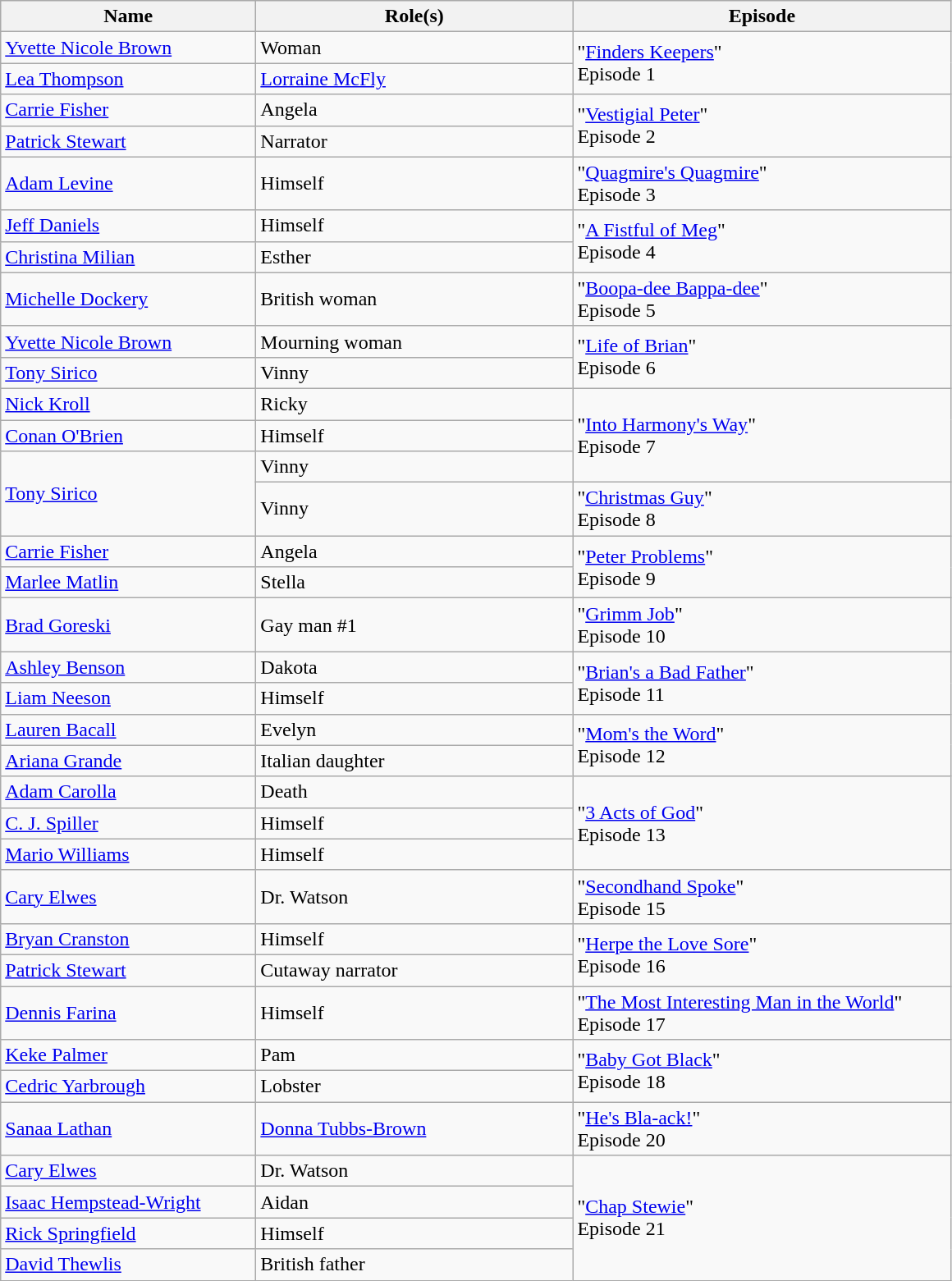<table class="wikitable">
<tr>
<th scope="col" style="width: 200px;">Name</th>
<th scope="col" style="width: 250px;">Role(s)</th>
<th scope="col" style="width: 300px;">Episode</th>
</tr>
<tr>
<td><a href='#'>Yvette Nicole Brown</a></td>
<td>Woman</td>
<td rowspan="2">"<a href='#'>Finders Keepers</a>"<br>Episode 1</td>
</tr>
<tr>
<td><a href='#'>Lea Thompson</a></td>
<td><a href='#'>Lorraine McFly</a></td>
</tr>
<tr>
<td><a href='#'>Carrie Fisher</a></td>
<td>Angela</td>
<td rowspan="2">"<a href='#'>Vestigial Peter</a>"<br>Episode 2</td>
</tr>
<tr>
<td><a href='#'>Patrick Stewart</a></td>
<td>Narrator</td>
</tr>
<tr>
<td><a href='#'>Adam Levine</a></td>
<td>Himself</td>
<td>"<a href='#'>Quagmire's Quagmire</a>"<br>Episode 3</td>
</tr>
<tr>
<td><a href='#'>Jeff Daniels</a></td>
<td>Himself</td>
<td rowspan="2">"<a href='#'>A Fistful of Meg</a>"<br>Episode 4</td>
</tr>
<tr>
<td><a href='#'>Christina Milian</a></td>
<td>Esther</td>
</tr>
<tr>
<td><a href='#'>Michelle Dockery</a></td>
<td>British woman</td>
<td>"<a href='#'>Boopa-dee Bappa-dee</a>"<br>Episode 5</td>
</tr>
<tr>
<td><a href='#'>Yvette Nicole Brown</a></td>
<td>Mourning woman</td>
<td rowspan="2">"<a href='#'>Life of Brian</a>"<br>Episode 6</td>
</tr>
<tr>
<td><a href='#'>Tony Sirico</a></td>
<td>Vinny</td>
</tr>
<tr>
<td><a href='#'>Nick Kroll</a></td>
<td>Ricky</td>
<td rowspan="3">"<a href='#'>Into Harmony's Way</a>"<br>Episode 7</td>
</tr>
<tr>
<td><a href='#'>Conan O'Brien</a></td>
<td>Himself</td>
</tr>
<tr>
<td rowspan="2"><a href='#'>Tony Sirico</a></td>
<td>Vinny</td>
</tr>
<tr>
<td>Vinny</td>
<td>"<a href='#'>Christmas Guy</a>"<br>Episode 8</td>
</tr>
<tr>
<td><a href='#'>Carrie Fisher</a></td>
<td>Angela</td>
<td rowspan="2">"<a href='#'>Peter Problems</a>"<br>Episode 9</td>
</tr>
<tr>
<td><a href='#'>Marlee Matlin</a></td>
<td>Stella</td>
</tr>
<tr>
<td><a href='#'>Brad Goreski</a></td>
<td>Gay man #1</td>
<td>"<a href='#'>Grimm Job</a>"<br>Episode 10</td>
</tr>
<tr>
<td><a href='#'>Ashley Benson</a></td>
<td>Dakota</td>
<td rowspan="2">"<a href='#'>Brian's a Bad Father</a>"<br>Episode 11</td>
</tr>
<tr>
<td><a href='#'>Liam Neeson</a></td>
<td>Himself</td>
</tr>
<tr>
<td><a href='#'>Lauren Bacall</a></td>
<td>Evelyn</td>
<td rowspan="2">"<a href='#'>Mom's the Word</a>"<br>Episode 12</td>
</tr>
<tr>
<td><a href='#'>Ariana Grande</a></td>
<td>Italian daughter</td>
</tr>
<tr>
<td><a href='#'>Adam Carolla</a></td>
<td>Death</td>
<td rowspan="3">"<a href='#'>3 Acts of God</a>"<br>Episode 13</td>
</tr>
<tr>
<td><a href='#'>C. J. Spiller</a></td>
<td>Himself</td>
</tr>
<tr>
<td><a href='#'>Mario Williams</a></td>
<td>Himself</td>
</tr>
<tr>
<td><a href='#'>Cary Elwes</a></td>
<td>Dr. Watson</td>
<td>"<a href='#'>Secondhand Spoke</a>"<br>Episode 15</td>
</tr>
<tr>
<td><a href='#'>Bryan Cranston</a></td>
<td>Himself</td>
<td rowspan="2">"<a href='#'>Herpe the Love Sore</a>"<br>Episode 16</td>
</tr>
<tr>
<td><a href='#'>Patrick Stewart</a></td>
<td>Cutaway narrator</td>
</tr>
<tr>
<td><a href='#'>Dennis Farina</a></td>
<td>Himself</td>
<td>"<a href='#'>The Most Interesting Man in the World</a>"<br>Episode 17</td>
</tr>
<tr>
<td><a href='#'>Keke Palmer</a></td>
<td>Pam</td>
<td rowspan="2">"<a href='#'>Baby Got Black</a>"<br>Episode 18</td>
</tr>
<tr>
<td><a href='#'>Cedric Yarbrough</a></td>
<td>Lobster</td>
</tr>
<tr>
<td><a href='#'>Sanaa Lathan</a></td>
<td><a href='#'>Donna Tubbs-Brown</a></td>
<td>"<a href='#'>He's Bla-ack!</a>"<br>Episode 20</td>
</tr>
<tr>
<td><a href='#'>Cary Elwes</a></td>
<td>Dr. Watson</td>
<td rowspan="4">"<a href='#'>Chap Stewie</a>"<br>Episode 21</td>
</tr>
<tr>
<td><a href='#'>Isaac Hempstead-Wright</a></td>
<td>Aidan</td>
</tr>
<tr>
<td><a href='#'>Rick Springfield</a></td>
<td>Himself</td>
</tr>
<tr>
<td><a href='#'>David Thewlis</a></td>
<td>British father</td>
</tr>
</table>
